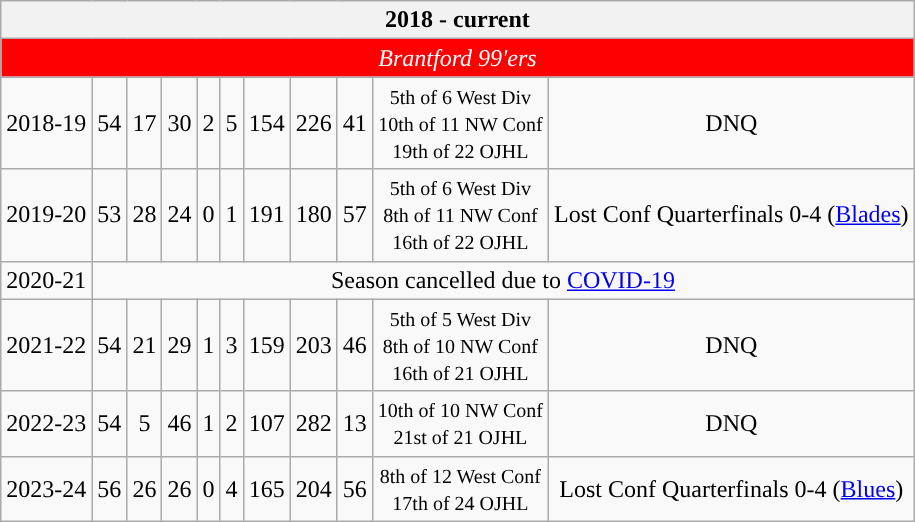<table class="wikitable " style="text-align:center;">
<tr>
<th colspan=12 bgcolor="#822433" text_color=white><strong>2018 - current</strong></th>
</tr>
<tr align="center"  bgcolor="red"  style="color:white">
<td colspan=11><em>Brantford 99'ers</em></td>
</tr>
<tr style="text-align:center;">
<td>2018-19</td>
<td>54</td>
<td>17</td>
<td>30</td>
<td>2</td>
<td>5</td>
<td>154</td>
<td>226</td>
<td>41</td>
<td><small>5th of 6 West Div<br>10th of 11 NW Conf<br>19th of 22 OJHL</small></td>
<td>DNQ</td>
</tr>
<tr style="text-align:center;">
<td>2019-20</td>
<td>53</td>
<td>28</td>
<td>24</td>
<td>0</td>
<td>1</td>
<td>191</td>
<td>180</td>
<td>57</td>
<td><small>5th of 6 West Div<br>8th of 11 NW Conf<br>16th of 22 OJHL</small></td>
<td>Lost Conf Quarterfinals 0-4 (<a href='#'>Blades</a>)</td>
</tr>
<tr align="center">
<td>2020-21</td>
<td colspan="10">Season cancelled due to <a href='#'>COVID-19</a></td>
</tr>
<tr style="text-align:center;">
<td>2021-22</td>
<td>54</td>
<td>21</td>
<td>29</td>
<td>1</td>
<td>3</td>
<td>159</td>
<td>203</td>
<td>46</td>
<td><small>5th of 5 West Div<br>8th of 10 NW Conf<br>16th of 21 OJHL</small></td>
<td>DNQ</td>
</tr>
<tr style="text-align:center;">
<td>2022-23</td>
<td>54</td>
<td>5</td>
<td>46</td>
<td>1</td>
<td>2</td>
<td>107</td>
<td>282</td>
<td>13</td>
<td><small>10th of 10 NW Conf<br>21st of 21 OJHL</small></td>
<td>DNQ</td>
</tr>
<tr style="text-align:center;">
<td>2023-24</td>
<td>56</td>
<td>26</td>
<td>26</td>
<td>0</td>
<td>4</td>
<td>165</td>
<td>204</td>
<td>56</td>
<td><small>8th of 12 West Conf<br>17th of 24 OJHL</small></td>
<td>Lost Conf Quarterfinals 0-4 (<a href='#'>Blues</a>)</td>
</tr>
</table>
